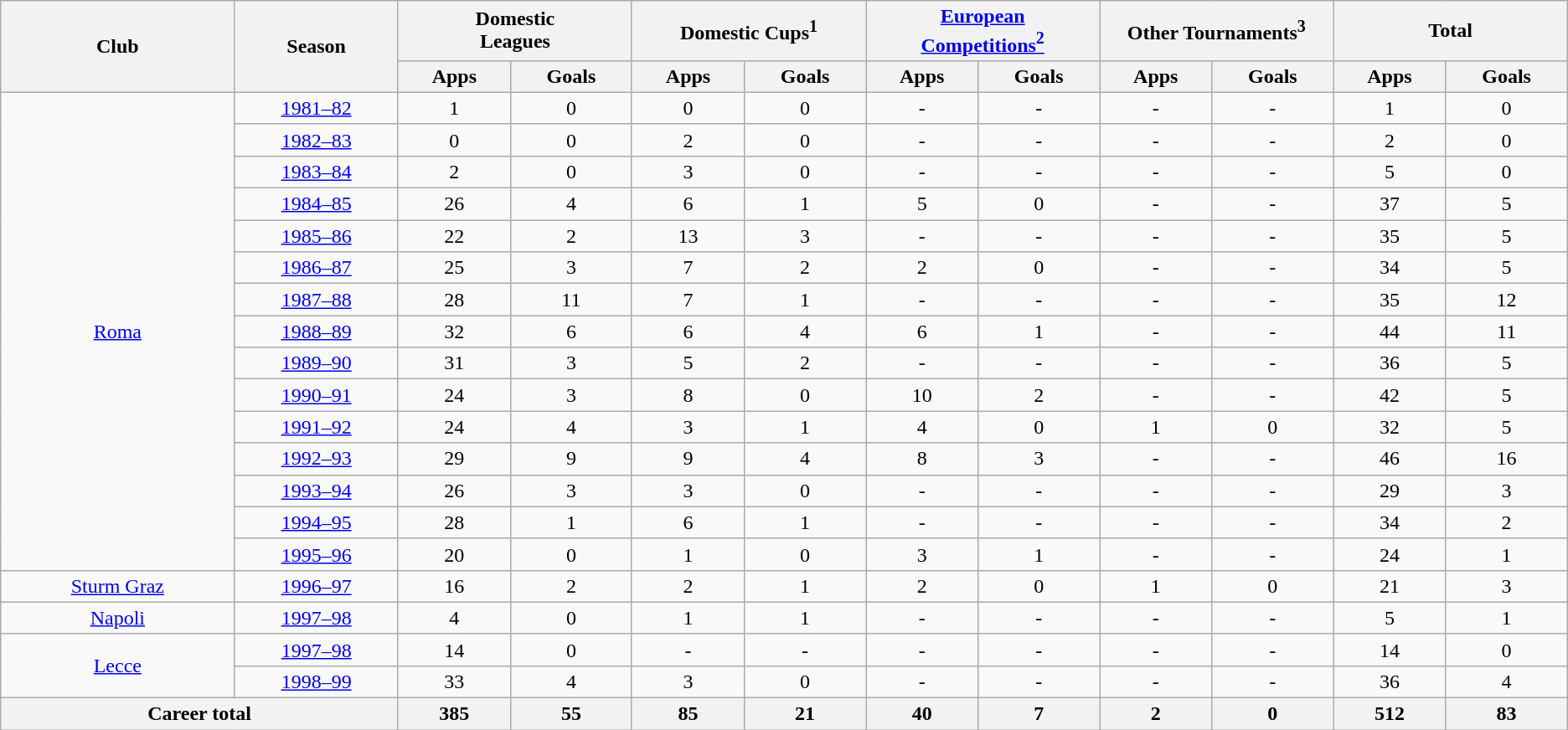<table class="wikitable" style="text-align: center">
<tr>
<th rowspan=2 width=10%>Club</th>
<th rowspan=2 width=7%>Season</th>
<th colspan=2 width=10%>Domestic<br>Leagues</th>
<th colspan=2 width=10%>Domestic Cups<sup>1</sup></th>
<th colspan=2 width=10%><a href='#'>European<br>Competitions<sup>2</sup></a></th>
<th colspan=2 width=10%>Other Tournaments<sup>3</sup></th>
<th colspan=2 width=10%>Total</th>
</tr>
<tr>
<th>Apps</th>
<th>Goals</th>
<th>Apps</th>
<th>Goals</th>
<th>Apps</th>
<th>Goals</th>
<th>Apps</th>
<th>Goals</th>
<th>Apps</th>
<th>Goals</th>
</tr>
<tr>
<td rowspan="15"><a href='#'>Roma</a></td>
<td><a href='#'>1981–82</a></td>
<td>1</td>
<td>0</td>
<td>0</td>
<td>0</td>
<td>-</td>
<td>-</td>
<td>-</td>
<td>-</td>
<td>1</td>
<td>0</td>
</tr>
<tr>
<td><a href='#'>1982–83</a></td>
<td>0</td>
<td>0</td>
<td>2</td>
<td>0</td>
<td>-</td>
<td>-</td>
<td>-</td>
<td>-</td>
<td>2</td>
<td>0</td>
</tr>
<tr>
<td><a href='#'>1983–84</a></td>
<td>2</td>
<td>0</td>
<td>3</td>
<td>0</td>
<td>-</td>
<td>-</td>
<td>-</td>
<td>-</td>
<td>5</td>
<td>0</td>
</tr>
<tr>
<td><a href='#'>1984–85</a></td>
<td>26</td>
<td>4</td>
<td>6</td>
<td>1</td>
<td>5</td>
<td>0</td>
<td>-</td>
<td>-</td>
<td>37</td>
<td>5</td>
</tr>
<tr>
<td><a href='#'>1985–86</a></td>
<td>22</td>
<td>2</td>
<td>13</td>
<td>3</td>
<td>-</td>
<td>-</td>
<td>-</td>
<td>-</td>
<td>35</td>
<td>5</td>
</tr>
<tr>
<td><a href='#'>1986–87</a></td>
<td>25</td>
<td>3</td>
<td>7</td>
<td>2</td>
<td>2</td>
<td>0</td>
<td>-</td>
<td>-</td>
<td>34</td>
<td>5</td>
</tr>
<tr>
<td><a href='#'>1987–88</a></td>
<td>28</td>
<td>11</td>
<td>7</td>
<td>1</td>
<td>-</td>
<td>-</td>
<td>-</td>
<td>-</td>
<td>35</td>
<td>12</td>
</tr>
<tr>
<td><a href='#'>1988–89</a></td>
<td>32</td>
<td>6</td>
<td>6</td>
<td>4</td>
<td>6</td>
<td>1</td>
<td>-</td>
<td>-</td>
<td>44</td>
<td>11</td>
</tr>
<tr>
<td><a href='#'>1989–90</a></td>
<td>31</td>
<td>3</td>
<td>5</td>
<td>2</td>
<td>-</td>
<td>-</td>
<td>-</td>
<td>-</td>
<td>36</td>
<td>5</td>
</tr>
<tr>
<td><a href='#'>1990–91</a></td>
<td>24</td>
<td>3</td>
<td>8</td>
<td>0</td>
<td>10</td>
<td>2</td>
<td>-</td>
<td>-</td>
<td>42</td>
<td>5</td>
</tr>
<tr>
<td><a href='#'>1991–92</a></td>
<td>24</td>
<td>4</td>
<td>3</td>
<td>1</td>
<td>4</td>
<td>0</td>
<td>1</td>
<td>0</td>
<td>32</td>
<td>5</td>
</tr>
<tr>
<td><a href='#'>1992–93</a></td>
<td>29</td>
<td>9</td>
<td>9</td>
<td>4</td>
<td>8</td>
<td>3</td>
<td>-</td>
<td>-</td>
<td>46</td>
<td>16</td>
</tr>
<tr>
<td><a href='#'>1993–94</a></td>
<td>26</td>
<td>3</td>
<td>3</td>
<td>0</td>
<td>-</td>
<td>-</td>
<td>-</td>
<td>-</td>
<td>29</td>
<td>3</td>
</tr>
<tr>
<td><a href='#'>1994–95</a></td>
<td>28</td>
<td>1</td>
<td>6</td>
<td>1</td>
<td>-</td>
<td>-</td>
<td>-</td>
<td>-</td>
<td>34</td>
<td>2</td>
</tr>
<tr>
<td><a href='#'>1995–96</a></td>
<td>20</td>
<td>0</td>
<td>1</td>
<td>0</td>
<td>3</td>
<td>1</td>
<td>-</td>
<td>-</td>
<td>24</td>
<td>1</td>
</tr>
<tr>
<td><a href='#'>Sturm Graz</a></td>
<td><a href='#'>1996–97</a></td>
<td>16</td>
<td>2</td>
<td>2</td>
<td>1</td>
<td>2</td>
<td>0</td>
<td>1</td>
<td>0</td>
<td>21</td>
<td>3</td>
</tr>
<tr>
<td><a href='#'>Napoli</a></td>
<td><a href='#'>1997–98</a></td>
<td>4</td>
<td>0</td>
<td>1</td>
<td>1</td>
<td>-</td>
<td>-</td>
<td>-</td>
<td>-</td>
<td>5</td>
<td>1</td>
</tr>
<tr>
<td rowspan="2"><a href='#'>Lecce</a></td>
<td><a href='#'>1997–98</a></td>
<td>14</td>
<td>0</td>
<td>-</td>
<td>-</td>
<td>-</td>
<td>-</td>
<td>-</td>
<td>-</td>
<td>14</td>
<td>0</td>
</tr>
<tr>
<td><a href='#'>1998–99</a></td>
<td>33</td>
<td>4</td>
<td>3</td>
<td>0</td>
<td>-</td>
<td>-</td>
<td>-</td>
<td>-</td>
<td>36</td>
<td>4</td>
</tr>
<tr>
<th colspan="2">Career total</th>
<th>385</th>
<th>55</th>
<th>85</th>
<th>21</th>
<th>40</th>
<th>7</th>
<th>2</th>
<th>0</th>
<th>512</th>
<th>83</th>
</tr>
</table>
